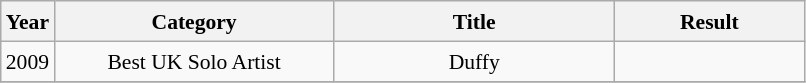<table class="wikitable" style="text-align:center; font-size:90%; line-height:20px;">
<tr>
<th>Year</th>
<th width="180px">Category</th>
<th width="180px">Title</th>
<th width="120px">Result</th>
</tr>
<tr>
<td rowspan="1">2009</td>
<td>Best UK Solo Artist</td>
<td>Duffy</td>
<td></td>
</tr>
<tr>
</tr>
</table>
